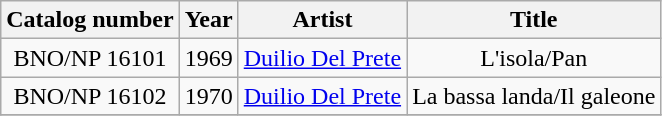<table class="wikitable" style="text-align:center;">
<tr>
<th>Catalog number</th>
<th>Year</th>
<th>Artist</th>
<th>Title</th>
</tr>
<tr>
<td>BNO/NP 16101</td>
<td>1969</td>
<td><a href='#'>Duilio Del Prete</a></td>
<td>L'isola/Pan</td>
</tr>
<tr>
<td>BNO/NP 16102</td>
<td>1970</td>
<td><a href='#'>Duilio Del Prete</a></td>
<td>La bassa landa/Il galeone</td>
</tr>
<tr>
</tr>
</table>
